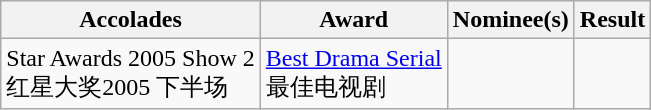<table class="wikitable">
<tr>
<th>Accolades</th>
<th>Award</th>
<th>Nominee(s)</th>
<th>Result</th>
</tr>
<tr>
<td>Star Awards 2005 Show 2 <br> 红星大奖2005 下半场</td>
<td><a href='#'>Best Drama Serial</a> <br> 最佳电视剧</td>
<td></td>
<td></td>
</tr>
</table>
